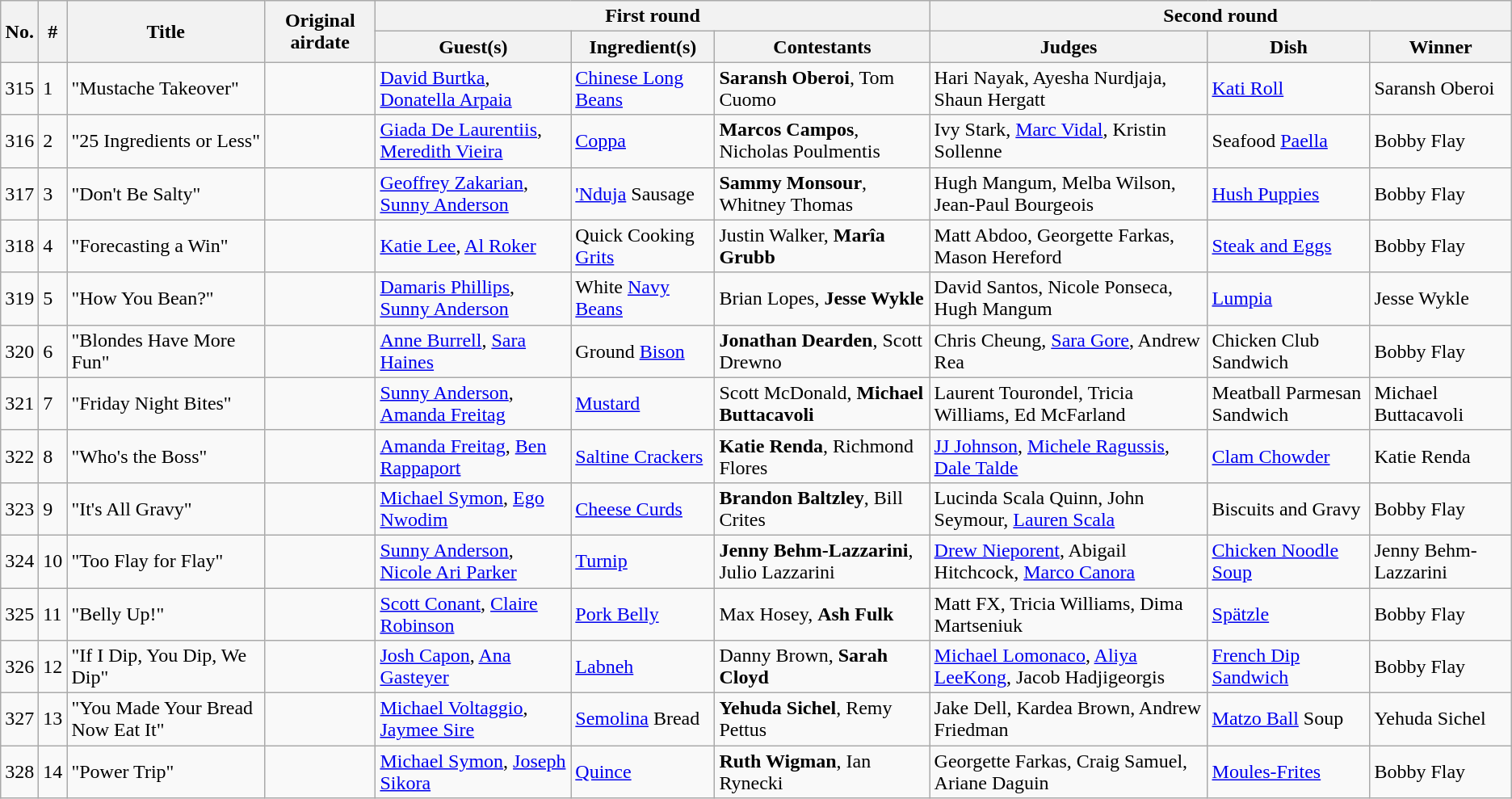<table class="wikitable">
<tr>
<th rowspan="2">No.</th>
<th rowspan="2">#</th>
<th rowspan="2">Title</th>
<th rowspan="2">Original airdate</th>
<th colspan="3">First round</th>
<th colspan="3">Second round</th>
</tr>
<tr>
<th>Guest(s)</th>
<th>Ingredient(s)</th>
<th>Contestants</th>
<th>Judges</th>
<th>Dish</th>
<th>Winner</th>
</tr>
<tr>
<td>315</td>
<td>1</td>
<td>"Mustache Takeover"</td>
<td></td>
<td><a href='#'>David Burtka</a>, <a href='#'>Donatella Arpaia</a></td>
<td><a href='#'>Chinese Long Beans</a></td>
<td><strong>Saransh Oberoi</strong>, Tom Cuomo</td>
<td>Hari Nayak, Ayesha Nurdjaja, Shaun Hergatt</td>
<td><a href='#'>Kati Roll</a></td>
<td>Saransh Oberoi</td>
</tr>
<tr>
<td>316</td>
<td>2</td>
<td>"25 Ingredients or Less"</td>
<td></td>
<td><a href='#'>Giada De Laurentiis</a>, <a href='#'>Meredith Vieira</a></td>
<td><a href='#'>Coppa</a></td>
<td><strong>Marcos Campos</strong>, Nicholas Poulmentis</td>
<td>Ivy Stark, <a href='#'>Marc Vidal</a>, Kristin Sollenne</td>
<td>Seafood <a href='#'>Paella</a></td>
<td>Bobby Flay</td>
</tr>
<tr>
<td>317</td>
<td>3</td>
<td>"Don't Be Salty"</td>
<td></td>
<td><a href='#'>Geoffrey Zakarian</a>, <a href='#'>Sunny Anderson</a></td>
<td><a href='#'>'Nduja</a> Sausage</td>
<td><strong>Sammy Monsour</strong>, Whitney Thomas</td>
<td>Hugh Mangum, Melba Wilson, Jean-Paul Bourgeois</td>
<td><a href='#'>Hush Puppies</a></td>
<td>Bobby Flay</td>
</tr>
<tr>
<td>318</td>
<td>4</td>
<td>"Forecasting a Win"</td>
<td></td>
<td><a href='#'>Katie Lee</a>, <a href='#'>Al Roker</a></td>
<td>Quick Cooking <a href='#'>Grits</a></td>
<td>Justin Walker, <strong>Marîa Grubb</strong></td>
<td>Matt Abdoo, Georgette Farkas, Mason Hereford</td>
<td><a href='#'>Steak and Eggs</a></td>
<td>Bobby Flay</td>
</tr>
<tr>
<td>319</td>
<td>5</td>
<td>"How You Bean?"</td>
<td></td>
<td><a href='#'>Damaris Phillips</a>, <a href='#'>Sunny Anderson</a></td>
<td>White <a href='#'>Navy Beans</a></td>
<td>Brian Lopes, <strong>Jesse Wykle</strong></td>
<td>David Santos, Nicole Ponseca, Hugh Mangum</td>
<td><a href='#'>Lumpia</a></td>
<td>Jesse Wykle</td>
</tr>
<tr>
<td>320</td>
<td>6</td>
<td>"Blondes Have More Fun"</td>
<td></td>
<td><a href='#'>Anne Burrell</a>, <a href='#'>Sara Haines</a></td>
<td>Ground <a href='#'>Bison</a></td>
<td><strong>Jonathan Dearden</strong>, Scott Drewno</td>
<td>Chris Cheung, <a href='#'>Sara Gore</a>, Andrew Rea</td>
<td>Chicken Club Sandwich</td>
<td>Bobby Flay</td>
</tr>
<tr>
<td>321</td>
<td>7</td>
<td>"Friday Night Bites"</td>
<td></td>
<td><a href='#'>Sunny Anderson</a>, <a href='#'>Amanda Freitag</a></td>
<td><a href='#'>Mustard</a></td>
<td>Scott McDonald, <strong>Michael Buttacavoli</strong></td>
<td>Laurent Tourondel, Tricia Williams, Ed McFarland</td>
<td>Meatball Parmesan Sandwich</td>
<td>Michael Buttacavoli</td>
</tr>
<tr>
<td>322</td>
<td>8</td>
<td>"Who's the Boss"</td>
<td></td>
<td><a href='#'>Amanda Freitag</a>, <a href='#'>Ben Rappaport</a></td>
<td><a href='#'>Saltine Crackers</a></td>
<td><strong>Katie Renda</strong>, Richmond Flores</td>
<td><a href='#'>JJ Johnson</a>, <a href='#'>Michele Ragussis</a>, <a href='#'>Dale Talde</a></td>
<td><a href='#'>Clam Chowder</a></td>
<td>Katie Renda</td>
</tr>
<tr>
<td>323</td>
<td>9</td>
<td>"It's All Gravy"</td>
<td></td>
<td><a href='#'>Michael Symon</a>, <a href='#'>Ego Nwodim</a></td>
<td><a href='#'>Cheese Curds</a></td>
<td><strong>Brandon Baltzley</strong>, Bill Crites</td>
<td>Lucinda Scala Quinn, John Seymour, <a href='#'>Lauren Scala</a></td>
<td>Biscuits and Gravy</td>
<td>Bobby Flay</td>
</tr>
<tr>
<td>324</td>
<td>10</td>
<td>"Too Flay for Flay"</td>
<td></td>
<td><a href='#'>Sunny Anderson</a>, <a href='#'>Nicole Ari Parker</a></td>
<td><a href='#'>Turnip</a></td>
<td><strong>Jenny Behm-Lazzarini</strong>, Julio Lazzarini</td>
<td><a href='#'>Drew Nieporent</a>, Abigail Hitchcock, <a href='#'>Marco Canora</a></td>
<td><a href='#'>Chicken Noodle Soup</a></td>
<td>Jenny Behm-Lazzarini</td>
</tr>
<tr>
<td>325</td>
<td>11</td>
<td>"Belly Up!"</td>
<td></td>
<td><a href='#'>Scott Conant</a>, <a href='#'>Claire Robinson</a></td>
<td><a href='#'>Pork Belly</a></td>
<td>Max Hosey, <strong>Ash Fulk</strong></td>
<td>Matt FX, Tricia Williams, Dima Martseniuk</td>
<td><a href='#'>Spätzle</a></td>
<td>Bobby Flay</td>
</tr>
<tr>
<td>326</td>
<td>12</td>
<td>"If I Dip, You Dip, We Dip"</td>
<td></td>
<td><a href='#'>Josh Capon</a>, <a href='#'>Ana Gasteyer</a></td>
<td><a href='#'>Labneh</a></td>
<td>Danny Brown, <strong>Sarah Cloyd</strong></td>
<td><a href='#'>Michael Lomonaco</a>, <a href='#'>Aliya LeeKong</a>, Jacob Hadjigeorgis</td>
<td><a href='#'>French Dip Sandwich</a></td>
<td>Bobby Flay</td>
</tr>
<tr>
<td>327</td>
<td>13</td>
<td>"You Made Your Bread Now Eat It"</td>
<td></td>
<td><a href='#'>Michael Voltaggio</a>, <a href='#'>Jaymee Sire</a></td>
<td><a href='#'>Semolina</a> Bread</td>
<td><strong>Yehuda Sichel</strong>, Remy Pettus</td>
<td>Jake Dell, Kardea Brown, Andrew Friedman</td>
<td><a href='#'>Matzo Ball</a> Soup</td>
<td>Yehuda Sichel</td>
</tr>
<tr>
<td>328</td>
<td>14</td>
<td>"Power Trip"</td>
<td></td>
<td><a href='#'>Michael Symon</a>, <a href='#'>Joseph Sikora</a></td>
<td><a href='#'>Quince</a></td>
<td><strong>Ruth Wigman</strong>, Ian Rynecki</td>
<td>Georgette Farkas, Craig Samuel, Ariane Daguin</td>
<td><a href='#'>Moules-Frites</a></td>
<td>Bobby Flay</td>
</tr>
</table>
